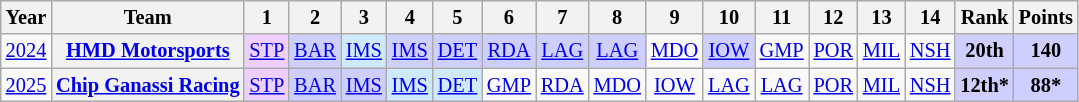<table class="wikitable" style="text-align:center; font-size:85%">
<tr>
<th>Year</th>
<th>Team</th>
<th>1</th>
<th>2</th>
<th>3</th>
<th>4</th>
<th>5</th>
<th>6</th>
<th>7</th>
<th>8</th>
<th>9</th>
<th>10</th>
<th>11</th>
<th>12</th>
<th>13</th>
<th>14</th>
<th>Rank</th>
<th>Points</th>
</tr>
<tr>
<td><a href='#'>2024</a></td>
<th nowrap><a href='#'>HMD Motorsports</a></th>
<td style="background:#EFCFFF;"><a href='#'>STP</a><br></td>
<td style="background:#CFCFFF;"><a href='#'>BAR</a><br></td>
<td style="background:#CFEAFF;"><a href='#'>IMS</a><br></td>
<td style="background:#CFCFFF;"><a href='#'>IMS</a><br></td>
<td style="background:#CFCFFF;"><a href='#'>DET</a><br></td>
<td style="background:#CFCFFF;"><a href='#'>RDA</a><br></td>
<td style="background:#CFCFFF;"><a href='#'>LAG</a><br></td>
<td style="background:#CFCFFF;"><a href='#'>LAG</a><br></td>
<td><a href='#'>MDO</a></td>
<td style="background:#CFCFFF;"><a href='#'>IOW</a><br></td>
<td><a href='#'>GMP</a></td>
<td><a href='#'>POR</a></td>
<td><a href='#'>MIL</a></td>
<td><a href='#'>NSH</a></td>
<th style="background:#CFCFFF;">20th</th>
<th style="background:#CFCFFF;">140</th>
</tr>
<tr>
<td><a href='#'>2025</a></td>
<th nowrap><a href='#'>Chip Ganassi Racing</a></th>
<td style="background:#EFCFFF;"><a href='#'>STP</a><br></td>
<td style="background:#CFCFFF;"><a href='#'>BAR</a><br></td>
<td style="background:#CFCFFF;"><a href='#'>IMS</a><br></td>
<td style="background:#CFEAFF;"><a href='#'>IMS</a><br></td>
<td style="background:#CFEAFF;"><a href='#'>DET</a><br></td>
<td><a href='#'>GMP</a></td>
<td><a href='#'>RDA</a></td>
<td><a href='#'>MDO</a></td>
<td><a href='#'>IOW</a></td>
<td><a href='#'>LAG</a></td>
<td><a href='#'>LAG</a></td>
<td><a href='#'>POR</a></td>
<td><a href='#'>MIL</a></td>
<td><a href='#'>NSH</a></td>
<th style="background:#CFCFFF;">12th*</th>
<th style="background:#CFCFFF;">88*</th>
</tr>
</table>
